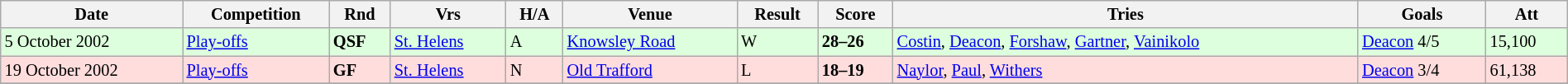<table class="wikitable" style="font-size:85%;" width="100%">
<tr>
<th>Date</th>
<th>Competition</th>
<th>Rnd</th>
<th>Vrs</th>
<th>H/A</th>
<th>Venue</th>
<th>Result</th>
<th>Score</th>
<th>Tries</th>
<th>Goals</th>
<th>Att</th>
</tr>
<tr style="background:#ddffdd;" width=20|>
<td>5 October 2002</td>
<td><a href='#'>Play-offs</a></td>
<td><strong>QSF</strong></td>
<td><a href='#'>St. Helens</a></td>
<td>A</td>
<td><a href='#'>Knowsley Road</a></td>
<td>W</td>
<td><strong>28–26</strong></td>
<td><a href='#'>Costin</a>, <a href='#'>Deacon</a>, <a href='#'>Forshaw</a>, <a href='#'>Gartner</a>, <a href='#'>Vainikolo</a></td>
<td><a href='#'>Deacon</a> 4/5</td>
<td>15,100</td>
</tr>
<tr style="background:#ffdddd;" width=20|>
<td>19 October 2002</td>
<td><a href='#'>Play-offs</a></td>
<td><strong>GF</strong></td>
<td><a href='#'>St. Helens</a></td>
<td>N</td>
<td><a href='#'>Old Trafford</a></td>
<td>L</td>
<td><strong>18–19</strong></td>
<td><a href='#'>Naylor</a>, <a href='#'>Paul</a>, <a href='#'>Withers</a></td>
<td><a href='#'>Deacon</a> 3/4</td>
<td>61,138</td>
</tr>
<tr>
</tr>
</table>
